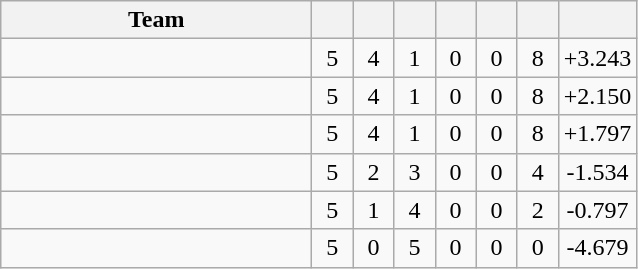<table class="wikitable" style="text-align:center">
<tr>
<th width=200>Team</th>
<th width=20></th>
<th width=20></th>
<th width=20></th>
<th width=20></th>
<th width=20></th>
<th width=20></th>
<th width=45></th>
</tr>
<tr>
<td align="left"></td>
<td>5</td>
<td>4</td>
<td>1</td>
<td>0</td>
<td>0</td>
<td>8</td>
<td>+3.243</td>
</tr>
<tr>
<td align="left"></td>
<td>5</td>
<td>4</td>
<td>1</td>
<td>0</td>
<td>0</td>
<td>8</td>
<td>+2.150</td>
</tr>
<tr>
<td align="left"></td>
<td>5</td>
<td>4</td>
<td>1</td>
<td>0</td>
<td>0</td>
<td>8</td>
<td>+1.797</td>
</tr>
<tr>
<td align="left"></td>
<td>5</td>
<td>2</td>
<td>3</td>
<td>0</td>
<td>0</td>
<td>4</td>
<td>-1.534</td>
</tr>
<tr>
<td align="left"></td>
<td>5</td>
<td>1</td>
<td>4</td>
<td>0</td>
<td>0</td>
<td>2</td>
<td>-0.797</td>
</tr>
<tr>
<td align="left"></td>
<td>5</td>
<td>0</td>
<td>5</td>
<td>0</td>
<td>0</td>
<td>0</td>
<td>-4.679</td>
</tr>
</table>
